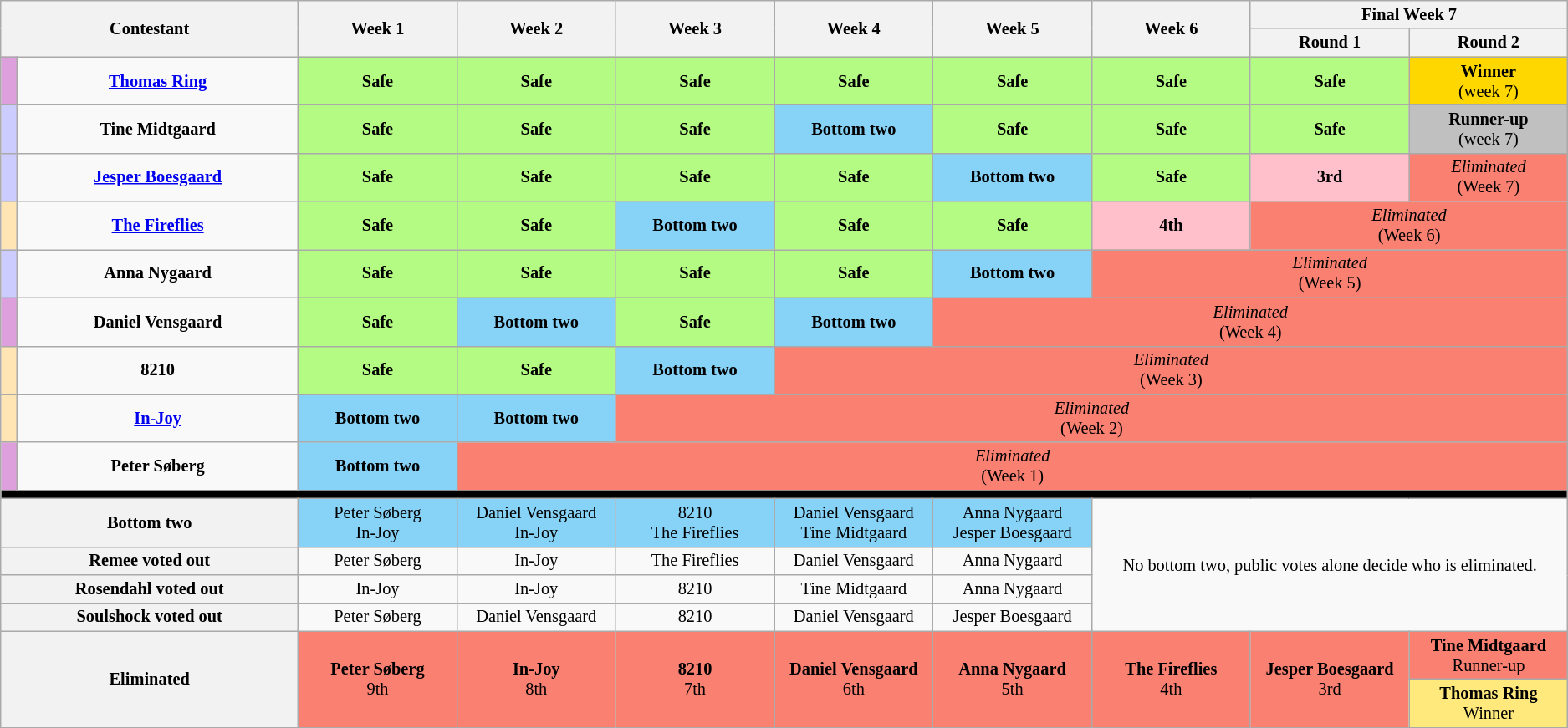<table class="wikitable" style="text-align:center; font-size:85%">
<tr>
<th style="width:15%" rowspan=2 colspan=2>Contestant</th>
<th style="width:8%" rowspan=2>Week 1</th>
<th style="width:8%" rowspan=2>Week 2</th>
<th style="width:8%" rowspan=2>Week 3</th>
<th style="width:8%" rowspan=2>Week 4</th>
<th style="width:8%" rowspan=2>Week 5</th>
<th style="width:8%" rowspan=2>Week 6</th>
<th colspan=2>Final Week 7</th>
</tr>
<tr>
<th style="width:8%">Round 1</th>
<th style="width:8%">Round 2</th>
</tr>
<tr>
<td style="background:#dda0dd"></td>
<td><strong><a href='#'>Thomas Ring</a></strong></td>
<td style="background:#B4FB84"><strong>Safe</strong></td>
<td style="background:#B4FB84"><strong>Safe</strong></td>
<td style="background:#B4FB84"><strong>Safe</strong></td>
<td style="background:#B4FB84"><strong>Safe</strong></td>
<td style="background:#B4FB84"><strong>Safe</strong></td>
<td style="background:#B4FB84"><strong>Safe</strong></td>
<td style="background:#B4FB84"><strong>Safe</strong></td>
<td style="background:gold"><strong>Winner</strong><br>(week 7)</td>
</tr>
<tr>
<td style="background:#ccf"></td>
<td><strong>Tine Midtgaard</strong></td>
<td style="background:#B4FB84"><strong>Safe</strong></td>
<td style="background:#B4FB84"><strong>Safe</strong></td>
<td style="background:#B4FB84"><strong>Safe</strong></td>
<td style="background:#87D3F8"><strong>Bottom two</strong></td>
<td style="background:#B4FB84"><strong>Safe</strong></td>
<td style="background:#B4FB84"><strong>Safe</strong></td>
<td style="background:#B4FB84"><strong>Safe</strong></td>
<td style="background:silver"><strong>Runner-up</strong><br>(week 7)</td>
</tr>
<tr>
<td style="background:#ccf"></td>
<td><strong><a href='#'>Jesper Boesgaard</a></strong></td>
<td style="background:#B4FB84"><strong>Safe</strong></td>
<td style="background:#B4FB84"><strong>Safe</strong></td>
<td style="background:#B4FB84"><strong>Safe</strong></td>
<td style="background:#B4FB84"><strong>Safe</strong></td>
<td style="background:#87D3F8"><strong>Bottom two</strong></td>
<td style="background:#B4FB84"><strong>Safe</strong></td>
<td style="background:#FFC0CB"><strong>3rd</strong></td>
<td style="background:#FA8072" colspan=1><em>Eliminated</em><br>(Week 7)</td>
</tr>
<tr>
<td style="background:#ffe5b4"></td>
<td><strong><a href='#'>The Fireflies</a></strong></td>
<td style="background:#B4FB84"><strong>Safe</strong></td>
<td style="background:#B4FB84"><strong>Safe</strong></td>
<td style="background:#87D3F8"><strong>Bottom two</strong></td>
<td style="background:#B4FB84"><strong>Safe</strong></td>
<td style="background:#B4FB84"><strong>Safe</strong></td>
<td style="background:#FFC0CB"><strong>4th</strong></td>
<td style="background:#FA8072" colspan=2><em>Eliminated</em><br>(Week 6)</td>
</tr>
<tr>
<td style="background:#ccf"></td>
<td><strong>Anna Nygaard</strong></td>
<td style="background:#B4FB84"><strong>Safe</strong></td>
<td style="background:#B4FB84"><strong>Safe</strong></td>
<td style="background:#B4FB84"><strong>Safe</strong></td>
<td style="background:#B4FB84"><strong>Safe</strong></td>
<td style="background:#87D3F8"><strong>Bottom two</strong></td>
<td style="background:#FA8072" colspan=3><em>Eliminated</em><br>(Week 5)</td>
</tr>
<tr>
<td style="background:#dda0dd"></td>
<td><strong>Daniel Vensgaard</strong></td>
<td style="background:#B4FB84"><strong>Safe</strong></td>
<td style="background:#87D3F8"><strong>Bottom two</strong></td>
<td style="background:#B4FB84"><strong>Safe</strong></td>
<td style="background:#87D3F8"><strong>Bottom two</strong></td>
<td style="background:#FA8072" colspan=4><em>Eliminated</em><br>(Week 4)</td>
</tr>
<tr>
<td style="background:#ffe5b4"></td>
<td><strong>8210</strong></td>
<td style="background:#B4FB84"><strong>Safe</strong></td>
<td style="background:#B4FB84"><strong>Safe</strong></td>
<td style="background:#87D3F8"><strong>Bottom two</strong></td>
<td style="background:#FA8072" colspan=5><em>Eliminated</em><br>(Week 3)</td>
</tr>
<tr>
<td style="background:#ffe5b4"></td>
<td><strong><a href='#'>In-Joy</a></strong></td>
<td style="background:#87D3F8"><strong>Bottom two</strong></td>
<td style="background:#87D3F8"><strong>Bottom two</strong></td>
<td style="background:#FA8072" colspan=6><em>Eliminated</em><br>(Week 2)</td>
</tr>
<tr>
<td style="background:#dda0dd"></td>
<td><strong>Peter Søberg</strong></td>
<td style="background:#87D3F8"><strong>Bottom two</strong></td>
<td style="background:#FA8072" colspan=7><em>Eliminated</em><br>(Week 1)</td>
</tr>
<tr>
<td style="background:#000000" colspan=10></td>
</tr>
<tr>
<th colspan=2>Bottom two</th>
<td style="background:#87D3F8">Peter Søberg<br>In-Joy</td>
<td style="background:#87D3F8">Daniel Vensgaard<br>In-Joy</td>
<td style="background:#87D3F8">8210<br>The Fireflies</td>
<td style="background:#87D3F8">Daniel Vensgaard<br>Tine Midtgaard</td>
<td style="background:#87D3F8">Anna Nygaard<br>Jesper Boesgaard</td>
<td colspan="3" rowspan=4>No bottom two, public votes alone decide who is eliminated.</td>
</tr>
<tr>
<th colspan="2"><strong>Remee voted out</strong></th>
<td>Peter Søberg</td>
<td>In-Joy</td>
<td>The Fireflies</td>
<td>Daniel Vensgaard</td>
<td>Anna Nygaard</td>
</tr>
<tr>
<th colspan="2"><strong>Rosendahl voted out</strong></th>
<td>In-Joy</td>
<td>In-Joy</td>
<td>8210</td>
<td>Tine Midtgaard</td>
<td>Anna Nygaard</td>
</tr>
<tr>
<th colspan="2"><strong>Soulshock voted out</strong></th>
<td>Peter Søberg</td>
<td>Daniel Vensgaard</td>
<td>8210</td>
<td>Daniel Vensgaard</td>
<td>Jesper Boesgaard</td>
</tr>
<tr>
<th rowspan=3 colspan=2>Eliminated</th>
<td style="background:#FA8072" rowspan=2><strong>Peter Søberg</strong><br>9th</td>
<td style="background:#FA8072" rowspan=2><strong>In-Joy</strong><br>8th</td>
<td style="background:#FA8072" rowspan=2><strong>8210</strong><br>7th</td>
<td style="background:#FA8072" rowspan=2><strong>Daniel Vensgaard</strong><br>6th</td>
<td style="background:#FA8072" rowspan=2><strong>Anna Nygaard</strong><br>5th</td>
<td style="background:#FA8072" rowspan=2><strong>The Fireflies</strong><br>4th</td>
<td style="background:#FA8072" rowspan=2><strong>Jesper Boesgaard</strong><br> 3rd</td>
<td style="background:#FA8072"><strong>Tine Midtgaard</strong><br>Runner-up</td>
</tr>
<tr>
<td style="background:#FFE87C"><strong>Thomas Ring</strong><br>Winner</td>
</tr>
</table>
